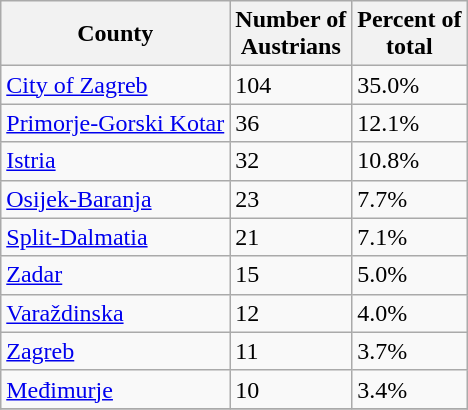<table class="wikitable">
<tr>
<th>County</th>
<th>Number of<br>Austrians</th>
<th>Percent of<br>total</th>
</tr>
<tr>
<td><a href='#'>City of Zagreb</a></td>
<td>104</td>
<td>35.0%</td>
</tr>
<tr>
<td><a href='#'>Primorje-Gorski Kotar</a></td>
<td>36</td>
<td>12.1%</td>
</tr>
<tr>
<td><a href='#'>Istria</a></td>
<td>32</td>
<td>10.8%</td>
</tr>
<tr>
<td><a href='#'>Osijek-Baranja</a></td>
<td>23</td>
<td>7.7%</td>
</tr>
<tr>
<td><a href='#'>Split-Dalmatia</a></td>
<td>21</td>
<td>7.1%</td>
</tr>
<tr>
<td><a href='#'>Zadar</a></td>
<td>15</td>
<td>5.0%</td>
</tr>
<tr>
<td><a href='#'>Varaždinska</a></td>
<td>12</td>
<td>4.0%</td>
</tr>
<tr>
<td><a href='#'>Zagreb</a></td>
<td>11</td>
<td>3.7%</td>
</tr>
<tr>
<td><a href='#'>Međimurje</a></td>
<td>10</td>
<td>3.4%</td>
</tr>
<tr>
</tr>
</table>
